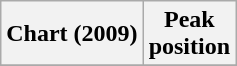<table class="wikitable sortable plainrowheaders" style="text-align:center">
<tr>
<th scope="col">Chart (2009)</th>
<th scope="col">Peak<br>position</th>
</tr>
<tr>
</tr>
</table>
